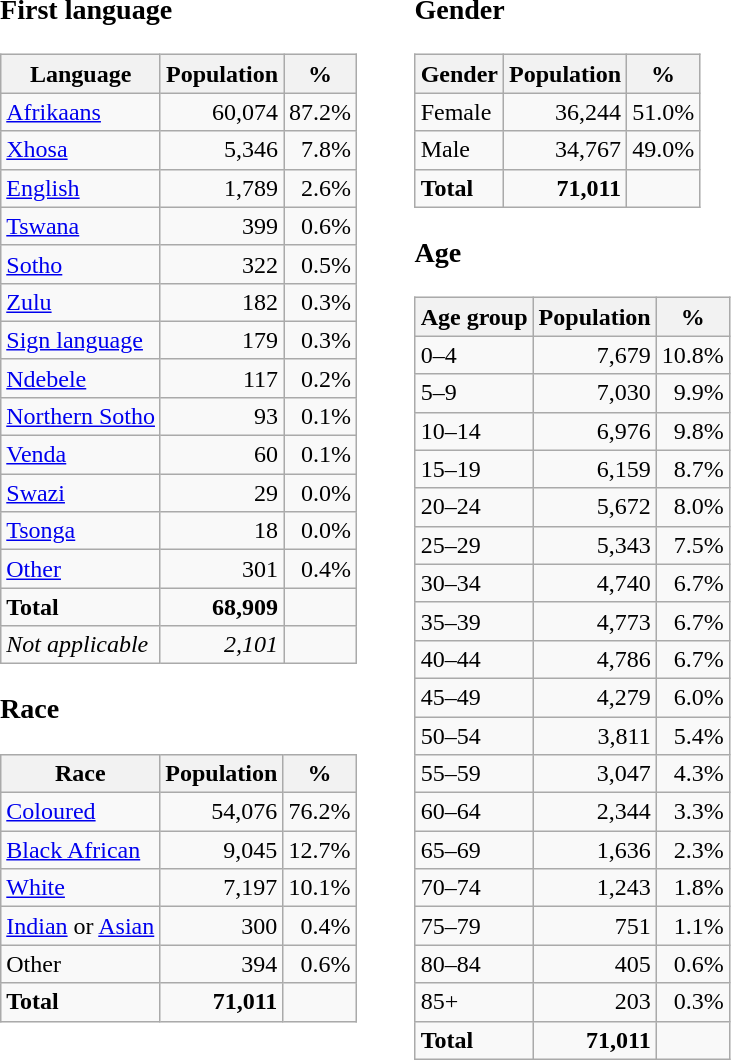<table cellpadding=10>
<tr valign=top>
<td><br><h3>First language</h3><table class="wikitable" style="text-align:right">
<tr>
<th>Language</th>
<th>Population</th>
<th>%</th>
</tr>
<tr>
<td style="text-align:left"><a href='#'>Afrikaans</a></td>
<td>60,074</td>
<td>87.2%</td>
</tr>
<tr>
<td style="text-align:left"><a href='#'>Xhosa</a></td>
<td>5,346</td>
<td>7.8%</td>
</tr>
<tr>
<td style="text-align:left"><a href='#'>English</a></td>
<td>1,789</td>
<td>2.6%</td>
</tr>
<tr>
<td style="text-align:left"><a href='#'>Tswana</a></td>
<td>399</td>
<td>0.6%</td>
</tr>
<tr>
<td style="text-align:left"><a href='#'>Sotho</a></td>
<td>322</td>
<td>0.5%</td>
</tr>
<tr>
<td style="text-align:left"><a href='#'>Zulu</a></td>
<td>182</td>
<td>0.3%</td>
</tr>
<tr>
<td style="text-align:left"><a href='#'>Sign language</a></td>
<td>179</td>
<td>0.3%</td>
</tr>
<tr>
<td style="text-align:left"><a href='#'>Ndebele</a></td>
<td>117</td>
<td>0.2%</td>
</tr>
<tr>
<td style="text-align:left"><a href='#'>Northern Sotho</a></td>
<td>93</td>
<td>0.1%</td>
</tr>
<tr>
<td style="text-align:left"><a href='#'>Venda</a></td>
<td>60</td>
<td>0.1%</td>
</tr>
<tr>
<td style="text-align:left"><a href='#'>Swazi</a></td>
<td>29</td>
<td>0.0%</td>
</tr>
<tr>
<td style="text-align:left"><a href='#'>Tsonga</a></td>
<td>18</td>
<td>0.0%</td>
</tr>
<tr>
<td style="text-align:left"><a href='#'>Other</a></td>
<td>301</td>
<td>0.4%</td>
</tr>
<tr>
<td style="text-align:left"><strong>Total</strong></td>
<td><strong>68,909</strong></td>
<td></td>
</tr>
<tr>
<td style="text-align:left"><em>Not applicable</em></td>
<td><em>2,101</em></td>
<td></td>
</tr>
</table>
<h3>Race</h3><table class="wikitable" style="text-align:right">
<tr>
<th>Race</th>
<th>Population</th>
<th>%</th>
</tr>
<tr>
<td style="text-align:left"><a href='#'>Coloured</a></td>
<td>54,076</td>
<td>76.2%</td>
</tr>
<tr>
<td style="text-align:left"><a href='#'>Black African</a></td>
<td>9,045</td>
<td>12.7%</td>
</tr>
<tr>
<td style="text-align:left"><a href='#'>White</a></td>
<td>7,197</td>
<td>10.1%</td>
</tr>
<tr>
<td style="text-align:left"><a href='#'>Indian</a> or <a href='#'>Asian</a></td>
<td>300</td>
<td>0.4%</td>
</tr>
<tr>
<td style="text-align:left">Other</td>
<td>394</td>
<td>0.6%</td>
</tr>
<tr>
<td style="text-align:left"><strong>Total</strong></td>
<td><strong>71,011</strong></td>
<td></td>
</tr>
</table>
</td>
<td><br><h3>Gender</h3><table class="wikitable" style="text-align:right">
<tr>
<th>Gender</th>
<th>Population</th>
<th>%</th>
</tr>
<tr>
<td style="text-align:left">Female</td>
<td>36,244</td>
<td>51.0%</td>
</tr>
<tr>
<td style="text-align:left">Male</td>
<td>34,767</td>
<td>49.0%</td>
</tr>
<tr>
<td style="text-align:left"><strong>Total</strong></td>
<td><strong>71,011</strong></td>
<td></td>
</tr>
</table>
<h3>Age</h3><table class="wikitable" style="text-align:right">
<tr>
<th>Age group</th>
<th>Population</th>
<th>%</th>
</tr>
<tr>
<td style="text-align:left">0–4</td>
<td>7,679</td>
<td>10.8%</td>
</tr>
<tr>
<td style="text-align:left">5–9</td>
<td>7,030</td>
<td>9.9%</td>
</tr>
<tr>
<td style="text-align:left">10–14</td>
<td>6,976</td>
<td>9.8%</td>
</tr>
<tr>
<td style="text-align:left">15–19</td>
<td>6,159</td>
<td>8.7%</td>
</tr>
<tr>
<td style="text-align:left">20–24</td>
<td>5,672</td>
<td>8.0%</td>
</tr>
<tr>
<td style="text-align:left">25–29</td>
<td>5,343</td>
<td>7.5%</td>
</tr>
<tr>
<td style="text-align:left">30–34</td>
<td>4,740</td>
<td>6.7%</td>
</tr>
<tr>
<td style="text-align:left">35–39</td>
<td>4,773</td>
<td>6.7%</td>
</tr>
<tr>
<td style="text-align:left">40–44</td>
<td>4,786</td>
<td>6.7%</td>
</tr>
<tr>
<td style="text-align:left">45–49</td>
<td>4,279</td>
<td>6.0%</td>
</tr>
<tr>
<td style="text-align:left">50–54</td>
<td>3,811</td>
<td>5.4%</td>
</tr>
<tr>
<td style="text-align:left">55–59</td>
<td>3,047</td>
<td>4.3%</td>
</tr>
<tr>
<td style="text-align:left">60–64</td>
<td>2,344</td>
<td>3.3%</td>
</tr>
<tr>
<td style="text-align:left">65–69</td>
<td>1,636</td>
<td>2.3%</td>
</tr>
<tr>
<td style="text-align:left">70–74</td>
<td>1,243</td>
<td>1.8%</td>
</tr>
<tr>
<td style="text-align:left">75–79</td>
<td>751</td>
<td>1.1%</td>
</tr>
<tr>
<td style="text-align:left">80–84</td>
<td>405</td>
<td>0.6%</td>
</tr>
<tr>
<td style="text-align:left">85+</td>
<td>203</td>
<td>0.3%</td>
</tr>
<tr>
<td style="text-align:left"><strong>Total</strong></td>
<td><strong>71,011</strong></td>
<td></td>
</tr>
</table>
</td>
</tr>
</table>
